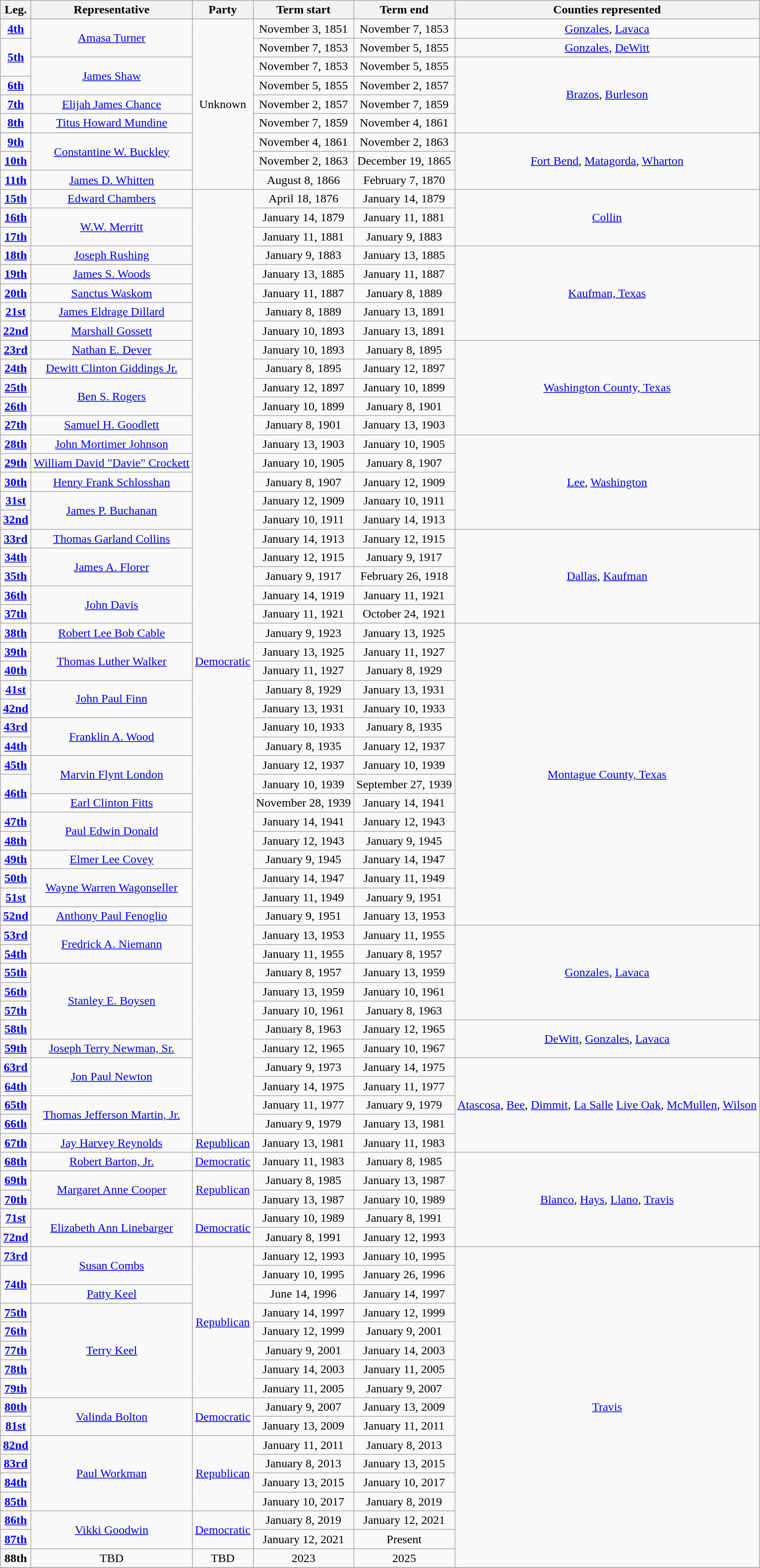<table class="wikitable" style="text-align:center">
<tr>
<th>Leg.</th>
<th>Representative</th>
<th>Party</th>
<th>Term start</th>
<th>Term end</th>
<th>Counties represented</th>
</tr>
<tr>
<td><a href='#'><strong>4th</strong></a></td>
<td rowspan=2><a href='#'>Amasa Turner</a></td>
<td rowspan=9>Unknown</td>
<td>November 3, 1851</td>
<td>November 7, 1853</td>
<td><a href='#'>Gonzales</a>, <a href='#'>Lavaca</a></td>
</tr>
<tr>
<td rowspan=2><a href='#'><strong>5th</strong></a></td>
<td>November 7, 1853</td>
<td>November 5, 1855</td>
<td><a href='#'>Gonzales</a>, <a href='#'>DeWitt</a></td>
</tr>
<tr>
<td rowspan=2><a href='#'>James Shaw</a></td>
<td>November 7, 1853</td>
<td>November 5, 1855</td>
<td rowspan=4><a href='#'>Brazos</a>, <a href='#'>Burleson</a></td>
</tr>
<tr>
<td><a href='#'><strong>6th</strong></a></td>
<td>November 5, 1855</td>
<td>November 2, 1857</td>
</tr>
<tr>
<td><a href='#'><strong>7th</strong></a></td>
<td><a href='#'>Elijah James Chance</a></td>
<td>November 2, 1857</td>
<td>November 7, 1859</td>
</tr>
<tr>
<td><a href='#'><strong>8th</strong></a></td>
<td><a href='#'>Titus Howard Mundine</a></td>
<td>November 7, 1859</td>
<td>November 4, 1861</td>
</tr>
<tr>
<td><a href='#'><strong>9th</strong></a></td>
<td rowspan=2><a href='#'>Constantine W. Buckley</a></td>
<td>November 4, 1861</td>
<td>November 2, 1863</td>
<td rowspan=3><a href='#'>Fort Bend</a>, <a href='#'>Matagorda</a>, <a href='#'>Wharton</a></td>
</tr>
<tr>
<td><a href='#'><strong>10th</strong></a></td>
<td>November 2, 1863</td>
<td>December 19, 1865</td>
</tr>
<tr>
<td><a href='#'><strong>11th</strong></a></td>
<td><a href='#'>James D. Whitten</a></td>
<td>August 8, 1866</td>
<td>February 7, 1870</td>
</tr>
<tr>
<td><a href='#'><strong>15th</strong></a></td>
<td><a href='#'>Edward Chambers</a></td>
<td rowspan=50 ><a href='#'>Democratic</a></td>
<td>April 18, 1876</td>
<td>January 14, 1879</td>
<td rowspan=3><a href='#'>Collin</a></td>
</tr>
<tr>
<td><a href='#'><strong>16th</strong></a></td>
<td rowspan=2><a href='#'>W.W. Merritt</a></td>
<td>January 14, 1879</td>
<td>January 11, 1881</td>
</tr>
<tr>
<td><a href='#'><strong>17th</strong></a></td>
<td>January 11, 1881</td>
<td>January 9, 1883</td>
</tr>
<tr>
<td><a href='#'><strong>18th</strong></a></td>
<td><a href='#'>Joseph Rushing</a></td>
<td>January 9, 1883</td>
<td>January 13, 1885</td>
<td rowspan=5><a href='#'>Kaufman, Texas</a></td>
</tr>
<tr>
<td><a href='#'><strong>19th</strong></a></td>
<td><a href='#'>James S. Woods</a></td>
<td>January 13, 1885</td>
<td>January 11, 1887</td>
</tr>
<tr>
<td><a href='#'><strong>20th</strong></a></td>
<td><a href='#'>Sanctus Waskom</a></td>
<td>January 11, 1887</td>
<td>January 8, 1889</td>
</tr>
<tr>
<td><a href='#'><strong>21st</strong></a></td>
<td><a href='#'>James Eldrage Dillard</a></td>
<td>January 8, 1889</td>
<td>January 13, 1891</td>
</tr>
<tr>
<td><a href='#'><strong>22nd</strong></a></td>
<td><a href='#'>Marshall Gossett</a></td>
<td>January 10, 1893</td>
<td>January 13, 1891</td>
</tr>
<tr>
<td><a href='#'><strong>23rd</strong></a></td>
<td><a href='#'>Nathan E. Dever</a></td>
<td>January 10, 1893</td>
<td>January 8, 1895</td>
<td rowspan=5><a href='#'>Washington County, Texas</a></td>
</tr>
<tr>
<td><a href='#'><strong>24th</strong></a></td>
<td><a href='#'>Dewitt Clinton Giddings Jr.</a></td>
<td>January 8, 1895</td>
<td>January 12, 1897</td>
</tr>
<tr>
<td><a href='#'><strong>25th</strong></a></td>
<td rowspan=2><a href='#'>Ben S. Rogers</a></td>
<td>January 12, 1897</td>
<td>January 10, 1899</td>
</tr>
<tr>
<td><a href='#'><strong>26th</strong></a></td>
<td>January 10, 1899</td>
<td>January 8, 1901</td>
</tr>
<tr>
<td><a href='#'><strong>27th</strong></a></td>
<td><a href='#'>Samuel H. Goodlett</a></td>
<td>January 8, 1901</td>
<td>January 13, 1903</td>
</tr>
<tr>
<td><a href='#'><strong>28th</strong></a></td>
<td><a href='#'>John Mortimer Johnson</a></td>
<td>January 13, 1903</td>
<td>January 10, 1905</td>
<td rowspan=5><a href='#'>Lee</a>, <a href='#'>Washington</a></td>
</tr>
<tr>
<td><a href='#'><strong>29th</strong></a></td>
<td><a href='#'>William David "Davie" Crockett</a></td>
<td>January 10, 1905</td>
<td>January 8, 1907</td>
</tr>
<tr>
<td><a href='#'><strong>30th</strong></a></td>
<td><a href='#'>Henry Frank Schlosshan</a></td>
<td>January 8, 1907</td>
<td>January 12, 1909</td>
</tr>
<tr>
<td><a href='#'><strong>31st</strong></a></td>
<td rowspan=2><a href='#'>James P. Buchanan</a></td>
<td>January 12, 1909</td>
<td>January 10, 1911</td>
</tr>
<tr>
<td><a href='#'><strong>32nd</strong></a></td>
<td>January 10, 1911</td>
<td>January 14, 1913</td>
</tr>
<tr>
<td><a href='#'><strong>33rd</strong></a></td>
<td><a href='#'>Thomas Garland Collins</a></td>
<td>January 14, 1913</td>
<td>January 12, 1915</td>
<td rowspan=5><a href='#'>Dallas</a>, <a href='#'>Kaufman</a></td>
</tr>
<tr>
<td><a href='#'><strong>34th</strong></a></td>
<td rowspan=2><a href='#'>James A. Florer</a></td>
<td>January 12, 1915</td>
<td>January 9, 1917</td>
</tr>
<tr>
<td><a href='#'><strong>35th</strong></a></td>
<td>January 9, 1917</td>
<td>February 26, 1918</td>
</tr>
<tr>
<td><a href='#'><strong>36th</strong></a></td>
<td rowspan=2><a href='#'>John Davis</a></td>
<td>January 14, 1919</td>
<td>January 11, 1921</td>
</tr>
<tr>
<td><a href='#'><strong>37th</strong></a></td>
<td>January 11, 1921</td>
<td>October 24, 1921</td>
</tr>
<tr>
<td><a href='#'><strong>38th</strong></a></td>
<td><a href='#'>Robert Lee Bob Cable</a></td>
<td>January 9, 1923</td>
<td>January 13, 1925</td>
<td rowspan=16><a href='#'>Montague County, Texas</a></td>
</tr>
<tr>
<td><a href='#'><strong>39th</strong></a></td>
<td rowspan=2><a href='#'>Thomas Luther Walker</a></td>
<td>January 13, 1925</td>
<td>January 11, 1927</td>
</tr>
<tr>
<td><a href='#'><strong>40th</strong></a></td>
<td>January 11, 1927</td>
<td>January 8, 1929</td>
</tr>
<tr>
<td><a href='#'><strong>41st</strong></a></td>
<td rowspan=2><a href='#'>John Paul Finn</a></td>
<td>January 8, 1929</td>
<td>January 13, 1931</td>
</tr>
<tr>
<td><a href='#'><strong>42nd</strong></a></td>
<td>January 13, 1931</td>
<td>January 10, 1933</td>
</tr>
<tr>
<td><a href='#'><strong>43rd</strong></a></td>
<td rowspan=2><a href='#'>Franklin A. Wood</a></td>
<td>January 10, 1933</td>
<td>January 8, 1935</td>
</tr>
<tr>
<td><a href='#'><strong>44th</strong></a></td>
<td>January 8, 1935</td>
<td>January 12, 1937</td>
</tr>
<tr>
<td><a href='#'><strong>45th</strong></a></td>
<td rowspan=2><a href='#'>Marvin Flynt London</a></td>
<td>January 12, 1937</td>
<td>January 10, 1939</td>
</tr>
<tr>
<td rowspan=2><a href='#'><strong>46th</strong></a></td>
<td>January 10, 1939</td>
<td>September 27, 1939</td>
</tr>
<tr>
<td><a href='#'>Earl Clinton Fitts</a></td>
<td>November 28, 1939</td>
<td>January 14, 1941</td>
</tr>
<tr>
<td><a href='#'><strong>47th</strong></a></td>
<td rowspan=2><a href='#'>Paul Edwin Donald</a></td>
<td>January 14, 1941</td>
<td>January 12, 1943</td>
</tr>
<tr>
<td><a href='#'><strong>48th</strong></a></td>
<td>January 12, 1943</td>
<td>January 9, 1945</td>
</tr>
<tr>
<td><a href='#'><strong>49th</strong></a></td>
<td><a href='#'>Elmer Lee Covey</a></td>
<td>January 9, 1945</td>
<td>January 14, 1947</td>
</tr>
<tr>
<td><a href='#'><strong>50th</strong></a></td>
<td rowspan=2><a href='#'>Wayne Warren Wagonseller</a></td>
<td>January 14, 1947</td>
<td>January 11, 1949</td>
</tr>
<tr>
<td><a href='#'><strong>51st</strong></a></td>
<td>January 11, 1949</td>
<td>January 9, 1951</td>
</tr>
<tr>
<td><a href='#'><strong>52nd</strong></a></td>
<td><a href='#'>Anthony Paul Fenoglio</a></td>
<td>January 9, 1951</td>
<td>January 13, 1953</td>
</tr>
<tr>
<td><a href='#'><strong>53rd</strong></a></td>
<td rowspan=2><a href='#'>Fredrick A. Niemann</a></td>
<td>January 13, 1953</td>
<td>January 11, 1955</td>
<td rowspan=5><a href='#'>Gonzales</a>, <a href='#'>Lavaca</a></td>
</tr>
<tr>
<td><a href='#'><strong>54th</strong></a></td>
<td>January 11, 1955</td>
<td>January 8, 1957</td>
</tr>
<tr>
<td><a href='#'><strong>55th</strong></a></td>
<td rowspan=4><a href='#'>Stanley E. Boysen</a></td>
<td>January 8, 1957</td>
<td>January 13, 1959</td>
</tr>
<tr>
<td><a href='#'><strong>56th</strong></a></td>
<td>January 13, 1959</td>
<td>January 10, 1961</td>
</tr>
<tr>
<td><a href='#'><strong>57th</strong></a></td>
<td>January 10, 1961</td>
<td>January 8, 1963</td>
</tr>
<tr>
<td><a href='#'><strong>58th</strong></a></td>
<td>January 8, 1963</td>
<td>January 12, 1965</td>
<td rowspan=2><a href='#'>DeWitt</a>, <a href='#'>Gonzales</a>, <a href='#'>Lavaca</a></td>
</tr>
<tr>
<td><a href='#'><strong>59th</strong></a></td>
<td><a href='#'>Joseph Terry Newman, Sr.</a></td>
<td>January 12, 1965</td>
<td>January 10, 1967</td>
</tr>
<tr>
<td><a href='#'><strong>63rd</strong></a></td>
<td rowspan=2><a href='#'>Jon Paul Newton</a></td>
<td>January 9, 1973</td>
<td>January 14, 1975</td>
<td rowspan=5><a href='#'>Atascosa</a>, <a href='#'>Bee</a>, <a href='#'>Dimmit</a>, <a href='#'>La Salle</a> <a href='#'>Live Oak</a>, <a href='#'>McMullen</a>, <a href='#'>Wilson</a></td>
</tr>
<tr>
<td><a href='#'><strong>64th</strong></a></td>
<td>January 14, 1975</td>
<td>January 11, 1977</td>
</tr>
<tr>
<td><a href='#'><strong>65th</strong></a></td>
<td rowspan=2><a href='#'>Thomas Jefferson Martin, Jr.</a></td>
<td>January 11, 1977</td>
<td>January 9, 1979</td>
</tr>
<tr>
<td><a href='#'><strong>66th</strong></a></td>
<td>January 9, 1979</td>
<td>January 13, 1981</td>
</tr>
<tr>
<td><a href='#'><strong>67th</strong></a></td>
<td><a href='#'>Jay Harvey Reynolds</a></td>
<td><a href='#'>Republican</a></td>
<td>January 13, 1981</td>
<td>January 11, 1983</td>
</tr>
<tr>
<td><a href='#'><strong>68th</strong></a></td>
<td><a href='#'>Robert Barton, Jr.</a></td>
<td><a href='#'>Democratic</a></td>
<td>January 11, 1983</td>
<td>January 8, 1985</td>
<td rowspan=5><a href='#'>Blanco</a>, <a href='#'>Hays</a>, <a href='#'>Llano</a>, <a href='#'>Travis</a></td>
</tr>
<tr>
<td><a href='#'><strong>69th</strong></a></td>
<td rowspan=2><a href='#'>Margaret Anne Cooper</a></td>
<td rowspan=2 ><a href='#'>Republican</a></td>
<td>January 8, 1985</td>
<td>January 13, 1987</td>
</tr>
<tr>
<td><a href='#'><strong>70th</strong></a></td>
<td>January 13, 1987</td>
<td>January 10, 1989</td>
</tr>
<tr>
<td><a href='#'><strong>71st</strong></a></td>
<td rowspan=2><a href='#'>Elizabeth Ann Linebarger</a></td>
<td rowspan=2 ><a href='#'>Democratic</a></td>
<td>January 10, 1989</td>
<td>January 8, 1991</td>
</tr>
<tr>
<td><a href='#'><strong>72nd</strong></a></td>
<td>January 8, 1991</td>
<td>January 12, 1993</td>
</tr>
<tr>
<td><a href='#'><strong>73rd</strong></a></td>
<td rowspan=2><a href='#'>Susan Combs</a></td>
<td rowspan=8 ><a href='#'>Republican</a></td>
<td>January 12, 1993</td>
<td>January 10, 1995</td>
<td rowspan="17"><a href='#'>Travis</a></td>
</tr>
<tr>
<td rowspan=2><a href='#'><strong>74th</strong></a></td>
<td>January 10, 1995</td>
<td>January 26, 1996</td>
</tr>
<tr>
<td><a href='#'>Patty Keel</a></td>
<td>June 14, 1996</td>
<td>January 14, 1997</td>
</tr>
<tr>
<td><a href='#'><strong>75th</strong></a></td>
<td rowspan=5><a href='#'>Terry Keel</a></td>
<td>January 14, 1997</td>
<td>January 12, 1999</td>
</tr>
<tr>
<td><a href='#'><strong>76th</strong></a></td>
<td>January 12, 1999</td>
<td>January 9, 2001</td>
</tr>
<tr>
<td><a href='#'><strong>77th</strong></a></td>
<td>January 9, 2001</td>
<td>January 14, 2003</td>
</tr>
<tr>
<td><a href='#'><strong>78th</strong></a></td>
<td>January 14, 2003</td>
<td>January 11, 2005</td>
</tr>
<tr>
<td><a href='#'><strong>79th</strong></a></td>
<td>January 11, 2005</td>
<td>January 9, 2007</td>
</tr>
<tr>
<td><a href='#'><strong>80th</strong></a></td>
<td rowspan=2><a href='#'>Valinda Bolton</a></td>
<td rowspan=2 ><a href='#'>Democratic</a></td>
<td>January 9, 2007</td>
<td>January 13, 2009</td>
</tr>
<tr>
<td><a href='#'><strong>81st</strong></a></td>
<td>January 13, 2009</td>
<td>January 11, 2011</td>
</tr>
<tr>
<td><a href='#'><strong>82nd</strong></a></td>
<td rowspan=4><a href='#'>Paul Workman</a></td>
<td rowspan=4 ><a href='#'>Republican</a></td>
<td>January 11, 2011</td>
<td>January 8, 2013</td>
</tr>
<tr>
<td><a href='#'><strong>83rd</strong></a></td>
<td>January 8, 2013</td>
<td>January 13, 2015</td>
</tr>
<tr>
<td><a href='#'><strong>84th</strong></a></td>
<td>January 13, 2015</td>
<td>January 10, 2017</td>
</tr>
<tr>
<td><a href='#'><strong>85th</strong></a></td>
<td>January 10, 2017</td>
<td>January 8, 2019</td>
</tr>
<tr>
<td><a href='#'><strong>86th</strong></a></td>
<td rowspan=2><a href='#'>Vikki Goodwin</a></td>
<td rowspan=2 ><a href='#'>Democratic</a></td>
<td>January 8, 2019</td>
<td>January 12, 2021</td>
</tr>
<tr>
<td><a href='#'><strong>87th</strong></a></td>
<td>January 12, 2021</td>
<td>Present</td>
</tr>
<tr>
<td><strong>88th</strong></td>
<td>TBD</td>
<td>TBD</td>
<td>2023</td>
<td>2025</td>
</tr>
<tr>
</tr>
</table>
